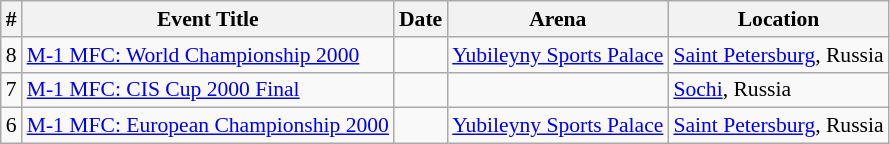<table class="sortable wikitable succession-box" style="font-size:90%;">
<tr>
<th scope="col">#</th>
<th scope="col">Event Title</th>
<th scope="col">Date</th>
<th scope="col">Arena</th>
<th scope="col">Location</th>
</tr>
<tr>
<td align=center>8</td>
<td><a href='#'>M-1 MFC: World Championship 2000</a></td>
<td></td>
<td><a href='#'>Yubileyny Sports Palace</a></td>
<td><a href='#'>Saint Petersburg</a>, Russia</td>
</tr>
<tr>
<td align=center>7</td>
<td><a href='#'>M-1 MFC: CIS Cup 2000 Final</a></td>
<td></td>
<td></td>
<td><a href='#'>Sochi</a>, Russia</td>
</tr>
<tr>
<td align=center>6</td>
<td><a href='#'>M-1 MFC: European Championship 2000</a></td>
<td></td>
<td><a href='#'>Yubileyny Sports Palace</a></td>
<td><a href='#'>Saint Petersburg</a>, Russia</td>
</tr>
</table>
